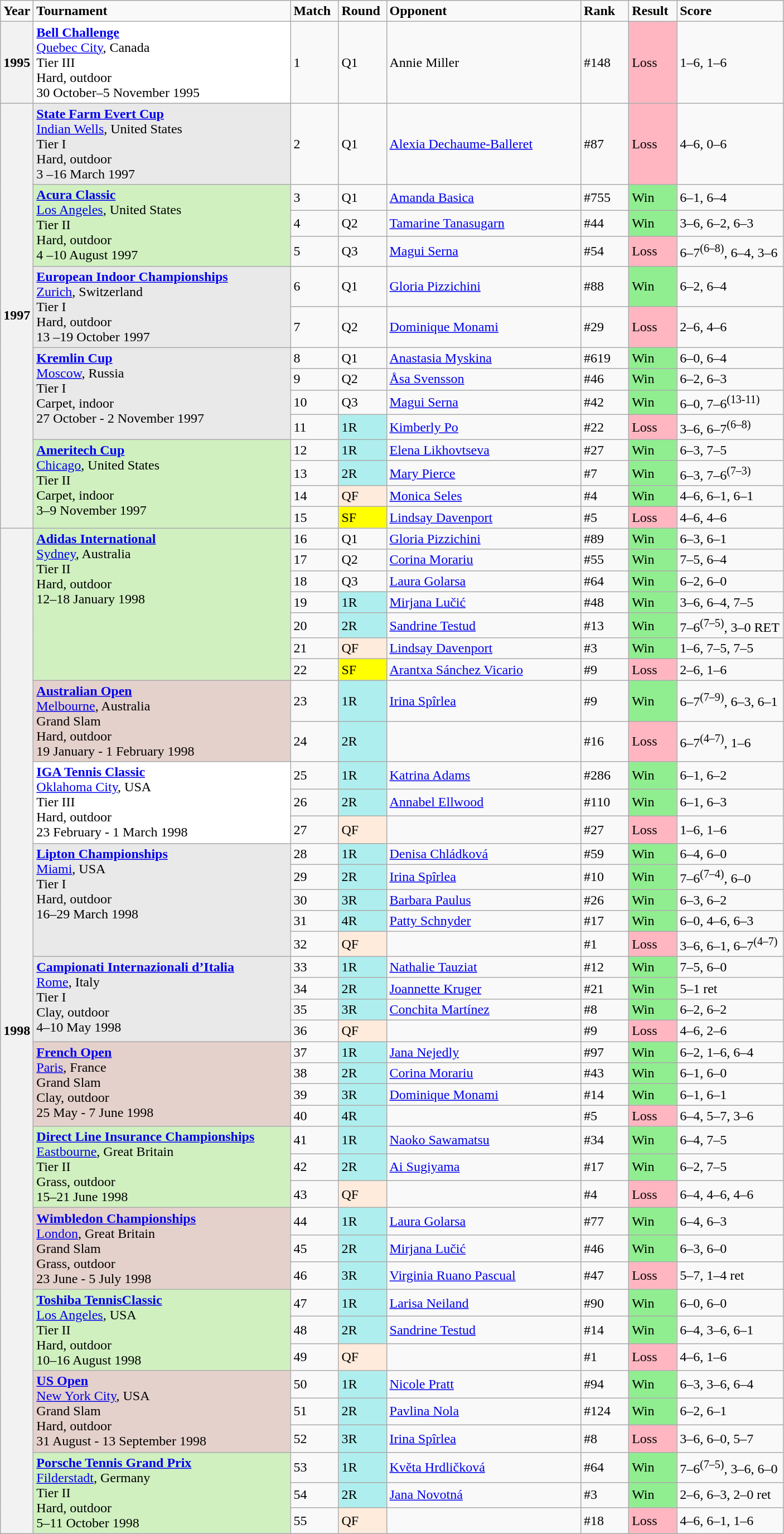<table class="wikitable">
<tr style="font-weight:bold">
<td>Year</td>
<td style="width:300px;">Tournament</td>
<td style="width:50px;">Match</td>
<td style="width:50px;">Round</td>
<td style="width:225px;">Opponent</td>
<td style="width:50px;">Rank</td>
<td style="width:50px;">Result</td>
<td style="width:120px;">Score</td>
</tr>
<tr>
<th>1995</th>
<td style="background:#FFFFFF ; text-align:left; vertical-align:top;"><strong><a href='#'>Bell Challenge</a></strong><br> <a href='#'>Quebec City</a>, Canada<br>Tier III<br>Hard, outdoor<br>30 October–5 November 1995</td>
<td>1</td>
<td>Q1</td>
<td> Annie Miller</td>
<td>#148</td>
<td bgcolor=lightpink>Loss</td>
<td>1–6, 1–6</td>
</tr>
<tr>
<th rowspan=14>1997</th>
<td style="background:#E9E9E9; text-align:left; vertical-align:top;"><strong><a href='#'>State Farm Evert Cup</a></strong><br> <a href='#'>Indian Wells</a>, United States<br>Tier I<br>Hard, outdoor<br>3 –16 March 1997</td>
<td>2</td>
<td>Q1</td>
<td> <a href='#'>Alexia Dechaume-Balleret</a></td>
<td>#87</td>
<td bgcolor=lightpink>Loss</td>
<td>4–6, 0–6</td>
</tr>
<tr>
<td rowspan=3 style="background:#d0f0c0; text-align:left; vertical-align:top;"><strong><a href='#'>Acura Classic</a></strong><br> <a href='#'>Los Angeles</a>, United States<br>Tier II<br>Hard, outdoor<br>4 –10 August 1997</td>
<td>3</td>
<td>Q1</td>
<td> <a href='#'>Amanda Basica</a></td>
<td>#755</td>
<td bgcolor=lightgreen>Win</td>
<td>6–1, 6–4</td>
</tr>
<tr>
<td>4</td>
<td>Q2</td>
<td> <a href='#'>Tamarine Tanasugarn</a></td>
<td>#44</td>
<td bgcolor=lightgreen>Win</td>
<td>3–6, 6–2, 6–3</td>
</tr>
<tr>
<td>5</td>
<td>Q3</td>
<td> <a href='#'>Magui Serna</a></td>
<td>#54</td>
<td bgcolor=lightpink>Loss</td>
<td>6–7<sup>(6–8)</sup>, 6–4, 3–6</td>
</tr>
<tr>
<td rowspan=2 style="background:#E9E9E9; text-align:left; vertical-align:top;"><strong><a href='#'>European Indoor Championships</a></strong><br> <a href='#'>Zurich</a>, Switzerland<br>Tier I<br>Hard, outdoor<br>13 –19 October 1997</td>
<td>6</td>
<td>Q1</td>
<td> <a href='#'>Gloria Pizzichini</a></td>
<td>#88</td>
<td bgcolor=lightgreen>Win</td>
<td>6–2, 6–4</td>
</tr>
<tr>
<td>7</td>
<td>Q2</td>
<td> <a href='#'>Dominique Monami</a></td>
<td>#29</td>
<td bgcolor=lightpink>Loss</td>
<td>2–6, 4–6</td>
</tr>
<tr>
<td rowspan=4 style="background:#E9E9E9; text-align:left; vertical-align:top;"><strong><a href='#'>Kremlin Cup</a></strong><br> <a href='#'>Moscow</a>, Russia<br>Tier I<br>Carpet, indoor<br>27 October - 2 November 1997</td>
<td>8</td>
<td>Q1</td>
<td> <a href='#'>Anastasia Myskina</a></td>
<td>#619</td>
<td bgcolor=lightgreen>Win</td>
<td>6–0, 6–4</td>
</tr>
<tr>
<td>9</td>
<td>Q2</td>
<td> <a href='#'>Åsa Svensson</a></td>
<td>#46</td>
<td bgcolor=lightgreen>Win</td>
<td>6–2, 6–3</td>
</tr>
<tr>
<td>10</td>
<td>Q3</td>
<td> <a href='#'>Magui Serna</a></td>
<td>#42</td>
<td bgcolor=lightgreen>Win</td>
<td>6–0, 7–6<sup>(13-11)</sup></td>
</tr>
<tr>
<td>11</td>
<td style="background:#afeeee;">1R</td>
<td> <a href='#'>Kimberly Po</a></td>
<td>#22</td>
<td bgcolor=lightpink>Loss</td>
<td>3–6, 6–7<sup>(6–8)</sup></td>
</tr>
<tr>
<td rowspan=4 style="background:#d0f0c0; text-align:left; vertical-align:top;"><strong><a href='#'>Ameritech Cup</a></strong><br> <a href='#'>Chicago</a>, United States<br>Tier II<br>Carpet, indoor<br>3–9 November 1997</td>
<td>12</td>
<td style="background:#afeeee;">1R</td>
<td> <a href='#'>Elena Likhovtseva</a></td>
<td>#27</td>
<td bgcolor=lightgreen>Win</td>
<td>6–3, 7–5</td>
</tr>
<tr>
<td>13</td>
<td style="background:#afeeee;">2R</td>
<td> <a href='#'>Mary Pierce</a></td>
<td>#7</td>
<td bgcolor=lightgreen>Win</td>
<td>6–3, 7–6<sup>(7–3)</sup></td>
</tr>
<tr>
<td>14</td>
<td style="background:#ffebdc;">QF</td>
<td> <a href='#'>Monica Seles</a></td>
<td>#4</td>
<td bgcolor=lightgreen>Win</td>
<td>4–6, 6–1, 6–1</td>
</tr>
<tr>
<td>15</td>
<td style="background:yellow;">SF</td>
<td> <a href='#'>Lindsay Davenport</a></td>
<td>#5</td>
<td bgcolor=lightpink>Loss</td>
<td>4–6, 4–6</td>
</tr>
<tr>
<th rowspan=40>1998</th>
<td rowspan=7 style="background:#d0f0c0; text-align:left; vertical-align:top;"><strong><a href='#'>Adidas International</a></strong><br> <a href='#'>Sydney</a>, Australia<br>Tier II<br>Hard, outdoor<br>12–18 January 1998</td>
<td>16</td>
<td>Q1</td>
<td> <a href='#'>Gloria Pizzichini</a></td>
<td>#89</td>
<td bgcolor=lightgreen>Win</td>
<td>6–3, 6–1</td>
</tr>
<tr>
<td>17</td>
<td>Q2</td>
<td> <a href='#'>Corina Morariu</a></td>
<td>#55</td>
<td bgcolor=lightgreen>Win</td>
<td>7–5, 6–4</td>
</tr>
<tr>
<td>18</td>
<td>Q3</td>
<td> <a href='#'>Laura Golarsa</a></td>
<td>#64</td>
<td bgcolor=lightgreen>Win</td>
<td>6–2, 6–0</td>
</tr>
<tr>
<td>19</td>
<td style="background:#afeeee;">1R</td>
<td> <a href='#'>Mirjana Lučić</a></td>
<td>#48</td>
<td bgcolor=lightgreen>Win</td>
<td>3–6, 6–4, 7–5</td>
</tr>
<tr>
<td>20</td>
<td style="background:#afeeee;">2R</td>
<td> <a href='#'>Sandrine Testud</a></td>
<td>#13</td>
<td bgcolor=lightgreen>Win</td>
<td>7–6<sup>(7–5)</sup>, 3–0 RET</td>
</tr>
<tr>
<td>21</td>
<td style="background:#ffebdc;">QF</td>
<td> <a href='#'>Lindsay Davenport</a></td>
<td>#3</td>
<td bgcolor=lightgreen>Win</td>
<td>1–6, 7–5, 7–5</td>
</tr>
<tr>
<td>22</td>
<td style="background:yellow;">SF</td>
<td> <a href='#'>Arantxa Sánchez Vicario</a></td>
<td>#9</td>
<td bgcolor=lightpink>Loss</td>
<td>2–6, 1–6</td>
</tr>
<tr>
<td rowspan="2" style="background:#e5d1cb; text-align:left; vertical-align:top;"><strong><a href='#'>Australian Open</a></strong><br> <a href='#'>Melbourne</a>, Australia<br>Grand Slam<br>Hard, outdoor<br>19 January - 1 February 1998</td>
<td>23</td>
<td style="background:#afeeee;">1R</td>
<td> <a href='#'>Irina Spîrlea</a></td>
<td>#9</td>
<td bgcolor=lightgreen>Win</td>
<td>6–7<sup>(7–9)</sup>, 6–3, 6–1</td>
</tr>
<tr>
<td>24</td>
<td style="background:#afeeee;">2R</td>
<td></td>
<td>#16</td>
<td bgcolor=lightpink>Loss</td>
<td>6–7<sup>(4–7)</sup>, 1–6</td>
</tr>
<tr>
<td rowspan="3" style="background:#FFFFFF ; text-align:left; vertical-align:top;"><strong><a href='#'>IGA Tennis Classic</a></strong><br> <a href='#'>Oklahoma City</a>, USA<br>Tier III<br>Hard, outdoor<br>23 February - 1 March 1998</td>
<td>25</td>
<td style="background:#afeeee;">1R</td>
<td> <a href='#'>Katrina Adams</a></td>
<td>#286</td>
<td bgcolor=lightgreen>Win</td>
<td>6–1, 6–2</td>
</tr>
<tr>
<td>26</td>
<td style="background:#afeeee;">2R</td>
<td> <a href='#'>Annabel Ellwood</a></td>
<td>#110</td>
<td bgcolor=lightgreen>Win</td>
<td>6–1, 6–3</td>
</tr>
<tr>
<td>27</td>
<td style="background:#ffebdc;">QF</td>
<td></td>
<td>#27</td>
<td bgcolor=lightpink>Loss</td>
<td>1–6, 1–6</td>
</tr>
<tr>
<td rowspan=5 style="background:#E9E9E9; text-align:left; vertical-align:top;"><strong><a href='#'>Lipton Championships</a></strong><br> <a href='#'>Miami</a>, USA<br>Tier I<br>Hard, outdoor<br>16–29 March 1998</td>
<td>28</td>
<td style="background:#afeeee;">1R</td>
<td> <a href='#'>Denisa Chládková</a></td>
<td>#59</td>
<td bgcolor=lightgreen>Win</td>
<td>6–4, 6–0</td>
</tr>
<tr>
<td>29</td>
<td style="background:#afeeee;">2R</td>
<td> <a href='#'>Irina Spîrlea</a></td>
<td>#10</td>
<td bgcolor=lightgreen>Win</td>
<td>7–6<sup>(7–4)</sup>, 6–0</td>
</tr>
<tr>
<td>30</td>
<td style="background:#afeeee;">3R</td>
<td> <a href='#'>Barbara Paulus</a></td>
<td>#26</td>
<td bgcolor=lightgreen>Win</td>
<td>6–3, 6–2</td>
</tr>
<tr>
<td>31</td>
<td style="background:#afeeee;">4R</td>
<td> <a href='#'>Patty Schnyder</a></td>
<td>#17</td>
<td bgcolor=lightgreen>Win</td>
<td>6–0, 4–6, 6–3</td>
</tr>
<tr>
<td>32</td>
<td style="background:#ffebdc;">QF</td>
<td></td>
<td>#1</td>
<td bgcolor=lightpink>Loss</td>
<td>3–6, 6–1, 6–7<sup>(4–7)</sup></td>
</tr>
<tr>
<td rowspan=4 style="background:#E9E9E9; text-align:left; vertical-align:top;"><strong><a href='#'>Campionati Internazionali d’Italia</a></strong><br> <a href='#'>Rome</a>, Italy<br>Tier I<br>Clay, outdoor<br>4–10 May 1998</td>
<td>33</td>
<td style="background:#afeeee;">1R</td>
<td> <a href='#'>Nathalie Tauziat</a></td>
<td>#12</td>
<td bgcolor=lightgreen>Win</td>
<td>7–5, 6–0</td>
</tr>
<tr>
<td>34</td>
<td style="background:#afeeee;">2R</td>
<td> <a href='#'>Joannette Kruger</a></td>
<td>#21</td>
<td bgcolor=lightgreen>Win</td>
<td>5–1 ret</td>
</tr>
<tr>
<td>35</td>
<td style="background:#afeeee;">3R</td>
<td> <a href='#'>Conchita Martínez</a></td>
<td>#8</td>
<td bgcolor=lightgreen>Win</td>
<td>6–2, 6–2</td>
</tr>
<tr>
<td>36</td>
<td style="background:#ffebdc;">QF</td>
<td></td>
<td>#9</td>
<td bgcolor=lightpink>Loss</td>
<td>4–6, 2–6</td>
</tr>
<tr>
<td rowspan="4" style="background:#e5d1cb; text-align:left; vertical-align:top;"><strong><a href='#'>French Open</a></strong><br> <a href='#'>Paris</a>, France<br>Grand Slam<br>Clay, outdoor<br>25 May - 7 June 1998</td>
<td>37</td>
<td style="background:#afeeee;">1R</td>
<td> <a href='#'>Jana Nejedly</a></td>
<td>#97</td>
<td bgcolor=lightgreen>Win</td>
<td>6–2, 1–6, 6–4</td>
</tr>
<tr>
<td>38</td>
<td style="background:#afeeee;">2R</td>
<td> <a href='#'>Corina Morariu</a></td>
<td>#43</td>
<td bgcolor=lightgreen>Win</td>
<td>6–1, 6–0</td>
</tr>
<tr>
<td>39</td>
<td style="background:#afeeee;">3R</td>
<td> <a href='#'>Dominique Monami</a></td>
<td>#14</td>
<td bgcolor=lightgreen>Win</td>
<td>6–1, 6–1</td>
</tr>
<tr>
<td>40</td>
<td style="background:#afeeee;">4R</td>
<td></td>
<td>#5</td>
<td bgcolor=lightpink>Loss</td>
<td>6–4, 5–7, 3–6</td>
</tr>
<tr>
<td rowspan=3 style="background:#d0f0c0; text-align:left; vertical-align:top;"><strong><a href='#'>Direct Line Insurance Championships</a></strong><br> <a href='#'>Eastbourne</a>, Great Britain<br>Tier II<br>Grass, outdoor<br>15–21 June 1998</td>
<td>41</td>
<td style="background:#afeeee;">1R</td>
<td> <a href='#'>Naoko Sawamatsu</a></td>
<td>#34</td>
<td bgcolor=lightgreen>Win</td>
<td>6–4, 7–5</td>
</tr>
<tr>
<td>42</td>
<td style="background:#afeeee;">2R</td>
<td> <a href='#'>Ai Sugiyama</a></td>
<td>#17</td>
<td bgcolor=lightgreen>Win</td>
<td>6–2, 7–5</td>
</tr>
<tr>
<td>43</td>
<td style="background:#ffebdc;">QF</td>
<td></td>
<td>#4</td>
<td bgcolor=lightpink>Loss</td>
<td>6–4, 4–6, 4–6</td>
</tr>
<tr>
<td rowspan="3" style="background:#e5d1cb; text-align:left; vertical-align:top;"><strong><a href='#'>Wimbledon Championships</a></strong><br> <a href='#'>London</a>, Great Britain<br>Grand Slam<br>Grass, outdoor<br>23 June - 5 July 1998</td>
<td>44</td>
<td style="background:#afeeee;">1R</td>
<td> <a href='#'>Laura Golarsa</a></td>
<td>#77</td>
<td bgcolor=lightgreen>Win</td>
<td>6–4, 6–3</td>
</tr>
<tr>
<td>45</td>
<td style="background:#afeeee;">2R</td>
<td> <a href='#'>Mirjana Lučić</a></td>
<td>#46</td>
<td bgcolor=lightgreen>Win</td>
<td>6–3, 6–0</td>
</tr>
<tr>
<td>46</td>
<td style="background:#afeeee;">3R</td>
<td> <a href='#'>Virginia Ruano Pascual</a></td>
<td>#47</td>
<td bgcolor=lightpink>Loss</td>
<td>5–7, 1–4 ret</td>
</tr>
<tr>
<td rowspan=3 style="background:#d0f0c0; text-align:left; vertical-align:top;"><strong><a href='#'>Toshiba TennisClassic</a></strong><br> <a href='#'>Los Angeles</a>, USA<br>Tier II<br>Hard, outdoor<br>10–16 August 1998</td>
<td>47</td>
<td style="background:#afeeee;">1R</td>
<td> <a href='#'>Larisa Neiland</a></td>
<td>#90</td>
<td bgcolor=lightgreen>Win</td>
<td>6–0, 6–0</td>
</tr>
<tr>
<td>48</td>
<td style="background:#afeeee;">2R</td>
<td> <a href='#'>Sandrine Testud</a></td>
<td>#14</td>
<td bgcolor=lightgreen>Win</td>
<td>6–4, 3–6, 6–1</td>
</tr>
<tr>
<td>49</td>
<td style="background:#ffebdc;">QF</td>
<td></td>
<td>#1</td>
<td bgcolor=lightpink>Loss</td>
<td>4–6, 1–6</td>
</tr>
<tr>
<td rowspan="3" style="background:#e5d1cb; text-align:left; vertical-align:top;"><strong><a href='#'>US Open</a></strong><br> <a href='#'>New York City</a>, USA<br>Grand Slam<br>Hard, outdoor<br>31 August - 13 September 1998</td>
<td>50</td>
<td style="background:#afeeee;">1R</td>
<td> <a href='#'>Nicole Pratt</a></td>
<td>#94</td>
<td bgcolor=lightgreen>Win</td>
<td>6–3, 3–6, 6–4</td>
</tr>
<tr>
<td>51</td>
<td style="background:#afeeee;">2R</td>
<td> <a href='#'>Pavlina Nola</a></td>
<td>#124</td>
<td bgcolor=lightgreen>Win</td>
<td>6–2, 6–1</td>
</tr>
<tr>
<td>52</td>
<td style="background:#afeeee;">3R</td>
<td> <a href='#'>Irina Spîrlea</a></td>
<td>#8</td>
<td bgcolor=lightpink>Loss</td>
<td>3–6, 6–0, 5–7</td>
</tr>
<tr>
<td rowspan=3 style="background:#d0f0c0; text-align:left; vertical-align:top;"><strong><a href='#'>Porsche Tennis Grand Prix</a></strong><br> <a href='#'>Filderstadt</a>, Germany<br>Tier II<br>Hard, outdoor<br>5–11 October 1998</td>
<td>53</td>
<td style="background:#afeeee;">1R</td>
<td> <a href='#'>Květa Hrdličková</a></td>
<td>#64</td>
<td bgcolor=lightgreen>Win</td>
<td>7–6<sup>(7–5)</sup>, 3–6, 6–0</td>
</tr>
<tr>
<td>54</td>
<td style="background:#afeeee;">2R</td>
<td> <a href='#'>Jana Novotná</a></td>
<td>#3</td>
<td bgcolor=lightgreen>Win</td>
<td>2–6, 6–3, 2–0 ret</td>
</tr>
<tr>
<td>55</td>
<td style="background:#ffebdc;">QF</td>
<td></td>
<td>#18</td>
<td bgcolor=lightpink>Loss</td>
<td>4–6, 6–1, 1–6</td>
</tr>
</table>
